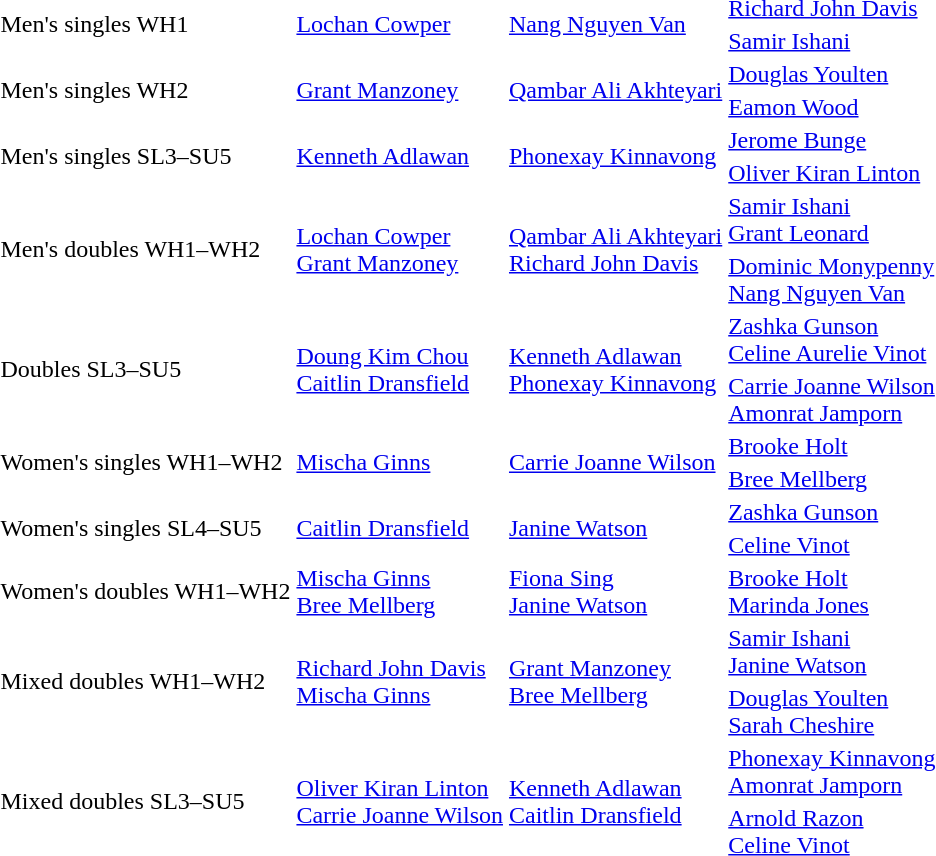<table>
<tr>
<td rowspan="2">Men's singles WH1</td>
<td rowspan="2"> <a href='#'>Lochan Cowper</a></td>
<td rowspan="2"> <a href='#'>Nang Nguyen Van</a></td>
<td> <a href='#'>Richard John Davis</a></td>
</tr>
<tr>
<td> <a href='#'>Samir Ishani</a></td>
</tr>
<tr>
<td rowspan="2">Men's singles WH2</td>
<td rowspan="2"> <a href='#'>Grant Manzoney</a></td>
<td rowspan="2"> <a href='#'>Qambar Ali Akhteyari</a></td>
<td> <a href='#'>Douglas Youlten</a></td>
</tr>
<tr>
<td> <a href='#'>Eamon Wood</a></td>
</tr>
<tr>
<td rowspan="2">Men's singles SL3–SU5</td>
<td rowspan="2"> <a href='#'>Kenneth Adlawan</a></td>
<td rowspan="2"> <a href='#'>Phonexay Kinnavong</a></td>
<td> <a href='#'>Jerome Bunge</a></td>
</tr>
<tr>
<td> <a href='#'>Oliver Kiran Linton</a></td>
</tr>
<tr>
<td rowspan="2">Men's doubles WH1–WH2</td>
<td rowspan="2"> <a href='#'>Lochan Cowper</a> <br> <a href='#'>Grant Manzoney</a></td>
<td rowspan="2"> <a href='#'>Qambar Ali Akhteyari</a> <br> <a href='#'>Richard John Davis</a></td>
<td> <a href='#'>Samir Ishani</a><br> <a href='#'>Grant Leonard</a></td>
</tr>
<tr>
<td> <a href='#'>Dominic Monypenny</a> <br> <a href='#'>Nang Nguyen Van</a></td>
</tr>
<tr>
<td rowspan="2">Doubles SL3–SU5</td>
<td rowspan="2"> <a href='#'>Doung Kim Chou</a> <br> <a href='#'>Caitlin Dransfield</a></td>
<td rowspan="2"> <a href='#'>Kenneth Adlawan</a> <br> <a href='#'>Phonexay Kinnavong</a></td>
<td> <a href='#'>Zashka Gunson</a><br> <a href='#'>Celine Aurelie Vinot</a></td>
</tr>
<tr>
<td> <a href='#'>Carrie Joanne Wilson</a> <br> <a href='#'>Amonrat Jamporn</a></td>
</tr>
<tr>
<td rowspan="2">Women's singles WH1–WH2</td>
<td rowspan="2"> <a href='#'>Mischa Ginns</a></td>
<td rowspan="2"> <a href='#'>Carrie Joanne Wilson</a></td>
<td> <a href='#'>Brooke Holt</a></td>
</tr>
<tr>
<td> <a href='#'>Bree Mellberg</a></td>
</tr>
<tr>
<td rowspan="2">Women's singles SL4–SU5</td>
<td rowspan="2"> <a href='#'>Caitlin Dransfield</a></td>
<td rowspan="2"> <a href='#'>Janine Watson</a></td>
<td> <a href='#'>Zashka Gunson</a></td>
</tr>
<tr>
<td> <a href='#'>Celine Vinot</a></td>
</tr>
<tr>
<td>Women's doubles WH1–WH2</td>
<td> <a href='#'>Mischa Ginns</a> <br> <a href='#'>Bree Mellberg</a></td>
<td> <a href='#'>Fiona Sing</a> <br> <a href='#'>Janine Watson</a></td>
<td> <a href='#'>Brooke Holt</a><br> <a href='#'>Marinda Jones</a></td>
</tr>
<tr>
<td rowspan="2">Mixed doubles WH1–WH2</td>
<td rowspan="2"> <a href='#'>Richard John Davis</a> <br> <a href='#'>Mischa Ginns</a></td>
<td rowspan="2"> <a href='#'>Grant Manzoney</a> <br> <a href='#'>Bree Mellberg</a></td>
<td> <a href='#'>Samir Ishani</a><br> <a href='#'>Janine Watson</a></td>
</tr>
<tr>
<td> <a href='#'>Douglas Youlten</a><br> <a href='#'>Sarah Cheshire</a></td>
</tr>
<tr>
<td rowspan="2">Mixed doubles SL3–SU5</td>
<td rowspan="2"> <a href='#'>Oliver Kiran Linton</a> <br> <a href='#'>Carrie Joanne Wilson</a></td>
<td rowspan="2"> <a href='#'>Kenneth Adlawan</a> <br> <a href='#'>Caitlin Dransfield</a></td>
<td> <a href='#'>Phonexay Kinnavong</a><br> <a href='#'>Amonrat Jamporn</a></td>
</tr>
<tr>
<td> <a href='#'>Arnold Razon</a><br> <a href='#'>Celine Vinot</a></td>
</tr>
</table>
